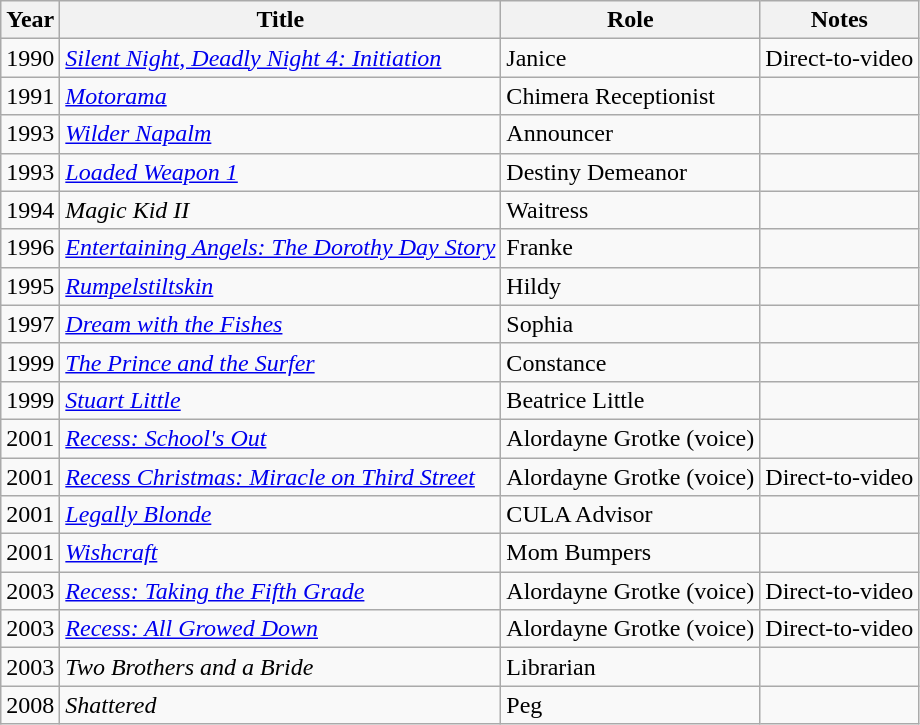<table class="wikitable sortable">
<tr>
<th>Year</th>
<th>Title</th>
<th>Role</th>
<th>Notes</th>
</tr>
<tr>
<td>1990</td>
<td><em><a href='#'>Silent Night, Deadly Night 4: Initiation</a></em></td>
<td>Janice</td>
<td>Direct-to-video</td>
</tr>
<tr>
<td>1991</td>
<td><em><a href='#'>Motorama</a></em></td>
<td>Chimera Receptionist</td>
<td></td>
</tr>
<tr>
<td>1993</td>
<td><em><a href='#'>Wilder Napalm</a></em></td>
<td>Announcer</td>
<td></td>
</tr>
<tr>
<td>1993</td>
<td><em><a href='#'>Loaded Weapon 1</a></em></td>
<td>Destiny Demeanor</td>
<td></td>
</tr>
<tr>
<td>1994</td>
<td><em>Magic Kid II</em></td>
<td>Waitress</td>
<td></td>
</tr>
<tr>
<td>1996</td>
<td><em><a href='#'>Entertaining Angels: The Dorothy Day Story</a></em></td>
<td>Franke</td>
<td></td>
</tr>
<tr>
<td>1995</td>
<td><em><a href='#'>Rumpelstiltskin</a></em></td>
<td>Hildy</td>
<td></td>
</tr>
<tr>
<td>1997</td>
<td><em><a href='#'>Dream with the Fishes</a></em></td>
<td>Sophia</td>
<td></td>
</tr>
<tr>
<td>1999</td>
<td><em><a href='#'>The Prince and the Surfer</a></em></td>
<td>Constance</td>
<td></td>
</tr>
<tr>
<td>1999</td>
<td><em><a href='#'>Stuart Little</a></em></td>
<td>Beatrice Little</td>
<td></td>
</tr>
<tr>
<td>2001</td>
<td><em><a href='#'>Recess: School's Out</a></em></td>
<td>Alordayne Grotke (voice)</td>
<td></td>
</tr>
<tr>
<td>2001</td>
<td><em><a href='#'>Recess Christmas: Miracle on Third Street</a></em></td>
<td>Alordayne Grotke (voice)</td>
<td>Direct-to-video</td>
</tr>
<tr>
<td>2001</td>
<td><em><a href='#'>Legally Blonde</a></em></td>
<td>CULA Advisor</td>
<td></td>
</tr>
<tr>
<td>2001</td>
<td><em><a href='#'>Wishcraft</a></em></td>
<td>Mom Bumpers</td>
<td></td>
</tr>
<tr>
<td>2003</td>
<td><em><a href='#'>Recess: Taking the Fifth Grade</a></em></td>
<td>Alordayne Grotke (voice)</td>
<td>Direct-to-video</td>
</tr>
<tr>
<td>2003</td>
<td><em><a href='#'>Recess: All Growed Down</a></em></td>
<td>Alordayne Grotke (voice)</td>
<td>Direct-to-video</td>
</tr>
<tr>
<td>2003</td>
<td><em>Two Brothers and a Bride</em></td>
<td>Librarian</td>
<td></td>
</tr>
<tr>
<td>2008</td>
<td><em>Shattered</em></td>
<td>Peg</td>
<td></td>
</tr>
</table>
